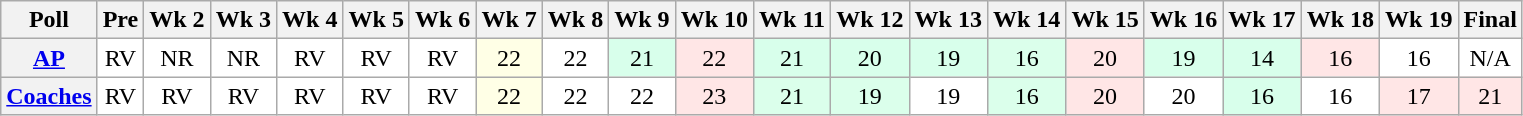<table class="wikitable" style="white-space:wrap;text-align:center;">
<tr>
<th>Poll</th>
<th>Pre</th>
<th>Wk 2</th>
<th>Wk 3</th>
<th>Wk 4</th>
<th>Wk 5</th>
<th>Wk 6</th>
<th>Wk 7</th>
<th>Wk 8</th>
<th>Wk 9</th>
<th>Wk 10</th>
<th>Wk 11</th>
<th>Wk 12</th>
<th>Wk 13</th>
<th>Wk 14</th>
<th>Wk 15</th>
<th>Wk 16</th>
<th>Wk 17</th>
<th>Wk 18</th>
<th>Wk 19</th>
<th>Final</th>
</tr>
<tr>
<th><a href='#'>AP</a></th>
<td style="background:#FFF;">RV</td>
<td style="background:#FFF;">NR</td>
<td style="background:#FFF;">NR</td>
<td style="background:#FFF;">RV</td>
<td style="background:#FFF;">RV</td>
<td style="background:#FFF;">RV</td>
<td style="background:#FFFFE6;">22</td>
<td style="background:#FFF;">22</td>
<td style="background:#D8FFEB;">21</td>
<td style="background:#FFE6E6;">22</td>
<td style="background:#D8FFEB;">21</td>
<td style="background:#D8FFEB;">20</td>
<td style="background:#D8FFEB;">19</td>
<td style="background:#DBFFEB;">16</td>
<td style="background:#FFE6E6;">20</td>
<td style="background:#D8FFEB;">19</td>
<td style="background:#D8FFEB;">14</td>
<td style="background:#FFE6E6;">16</td>
<td style="background:#FFF;">16</td>
<td style="background:#FFF;">N/A</td>
</tr>
<tr>
<th><a href='#'>Coaches</a></th>
<td style="background:#FFF;">RV</td>
<td style="background:#FFF;">RV</td>
<td style="background:#FFF;">RV</td>
<td style="background:#FFF;">RV</td>
<td style="background:#FFF;">RV</td>
<td style="background:#FFF;">RV</td>
<td style="background:#FFFFE6;">22</td>
<td style="background:#FFF;">22</td>
<td style="background:#FFF;">22</td>
<td style="background:#FFE6E6;">23</td>
<td style="background:#DBFFEB;">21</td>
<td style="background:#DBFFEB;">19</td>
<td style="background:#FFF;">19</td>
<td style="background:#DBFFEB;">16</td>
<td style="background:#FFE6E6;">20</td>
<td style="background:#FFF;">20</td>
<td style="background:#D8FFEB;">16</td>
<td style="background:#FFF;">16</td>
<td style="background:#FFE6E6;">17</td>
<td style="background:#FFE6E6;">21</td>
</tr>
</table>
